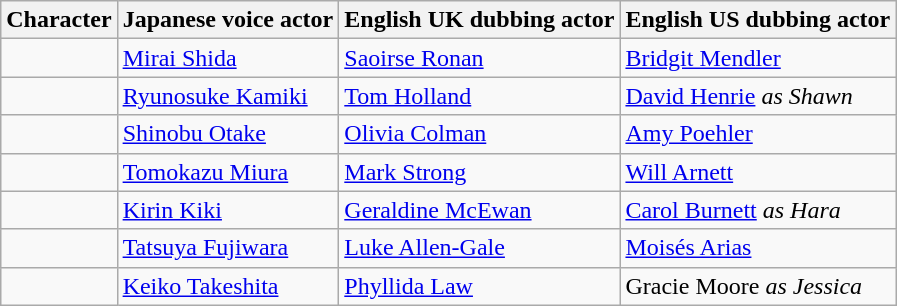<table class="wikitable">
<tr>
<th>Character</th>
<th>Japanese voice actor</th>
<th>English UK dubbing actor<br></th>
<th>English US dubbing actor<br></th>
</tr>
<tr>
<td></td>
<td><a href='#'>Mirai Shida</a></td>
<td><a href='#'>Saoirse Ronan</a></td>
<td><a href='#'>Bridgit Mendler</a></td>
</tr>
<tr>
<td></td>
<td><a href='#'>Ryunosuke Kamiki</a></td>
<td><a href='#'>Tom Holland</a></td>
<td><a href='#'>David Henrie</a> <em>as Shawn</em></td>
</tr>
<tr>
<td></td>
<td><a href='#'>Shinobu Otake</a></td>
<td><a href='#'>Olivia Colman</a></td>
<td><a href='#'>Amy Poehler</a></td>
</tr>
<tr>
<td></td>
<td><a href='#'>Tomokazu Miura</a></td>
<td><a href='#'>Mark Strong</a></td>
<td><a href='#'>Will Arnett</a></td>
</tr>
<tr>
<td></td>
<td><a href='#'>Kirin Kiki</a></td>
<td><a href='#'>Geraldine McEwan</a></td>
<td><a href='#'>Carol Burnett</a> <em>as Hara</em></td>
</tr>
<tr>
<td></td>
<td><a href='#'>Tatsuya Fujiwara</a></td>
<td><a href='#'>Luke Allen-Gale</a></td>
<td><a href='#'>Moisés Arias</a></td>
</tr>
<tr>
<td></td>
<td><a href='#'>Keiko Takeshita</a></td>
<td><a href='#'>Phyllida Law</a></td>
<td>Gracie Moore <em>as Jessica</em></td>
</tr>
</table>
